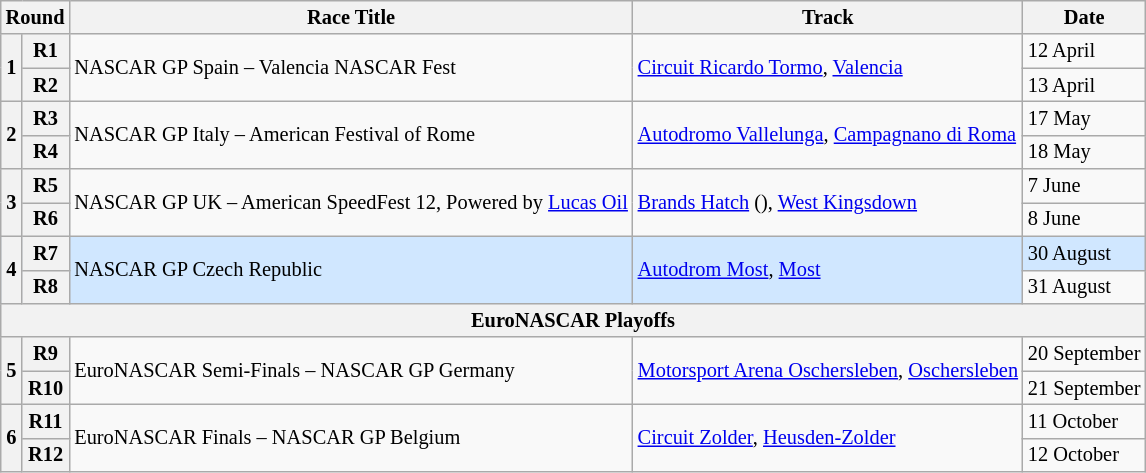<table class="wikitable" style="font-size:85%;">
<tr>
<th colspan=2>Round</th>
<th>Race Title</th>
<th>Track</th>
<th>Date</th>
</tr>
<tr>
<th rowspan=2>1</th>
<th>R1</th>
<td rowspan=2 nowrap>NASCAR GP Spain – Valencia NASCAR Fest</td>
<td rowspan=2 nowrap> <a href='#'>Circuit Ricardo Tormo</a>, <a href='#'>Valencia</a></td>
<td>12 April</td>
</tr>
<tr>
<th>R2</th>
<td>13 April</td>
</tr>
<tr>
<th rowspan=2>2</th>
<th>R3</th>
<td rowspan=2 nowrap>NASCAR GP Italy – American Festival of Rome</td>
<td rowspan=2 nowrap> <a href='#'>Autodromo Vallelunga</a>, <a href='#'>Campagnano di Roma</a></td>
<td>17 May</td>
</tr>
<tr>
<th>R4</th>
<td>18 May</td>
</tr>
<tr>
<th rowspan=2>3</th>
<th>R5</th>
<td rowspan=2 nowrap>NASCAR GP UK – American SpeedFest 12, Powered by <a href='#'>Lucas Oil</a></td>
<td rowspan=2 nowrap> <a href='#'>Brands Hatch</a> (), <a href='#'>West Kingsdown</a></td>
<td>7 June</td>
</tr>
<tr>
<th>R6</th>
<td>8 June</td>
</tr>
<tr style="background:#D0E7FF;">
<th rowspan=2>4</th>
<th>R7</th>
<td rowspan=2 nowrap>NASCAR GP Czech Republic</td>
<td rowspan=2 nowrap> <a href='#'>Autodrom Most</a>, <a href='#'>Most</a></td>
<td>30 August</td>
</tr>
<tr>
<th>R8</th>
<td>31 August</td>
</tr>
<tr>
<th colspan="5">EuroNASCAR Playoffs</th>
</tr>
<tr>
<th rowspan=2>5</th>
<th>R9</th>
<td rowspan=2 nowrap>EuroNASCAR Semi-Finals – NASCAR GP Germany</td>
<td rowspan=2 nowrap> <a href='#'>Motorsport Arena Oschersleben</a>, <a href='#'>Oschersleben</a></td>
<td nowrap>20 September</td>
</tr>
<tr>
<th>R10</th>
<td nowrap>21 September</td>
</tr>
<tr>
<th rowspan=2>6</th>
<th>R11</th>
<td rowspan=2 nowrap>EuroNASCAR Finals – NASCAR GP Belgium</td>
<td rowspan=2 nowrap> <a href='#'>Circuit Zolder</a>, <a href='#'>Heusden-Zolder</a></td>
<td>11 October</td>
</tr>
<tr>
<th>R12</th>
<td>12 October</td>
</tr>
</table>
